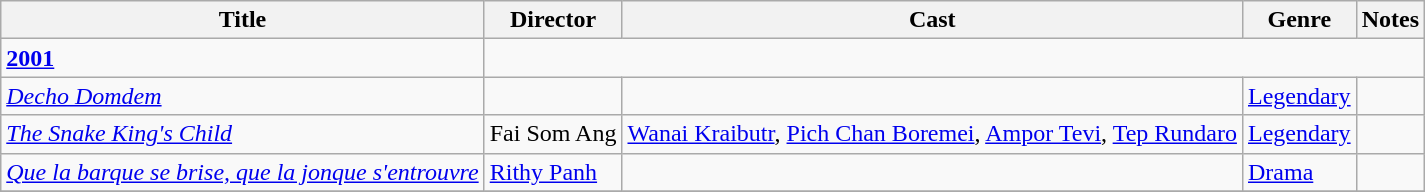<table class="wikitable">
<tr>
<th>Title</th>
<th>Director</th>
<th>Cast</th>
<th>Genre</th>
<th>Notes</th>
</tr>
<tr>
<td><strong><a href='#'>2001</a></strong></td>
</tr>
<tr>
<td><em><a href='#'>Decho Domdem</a></em></td>
<td></td>
<td></td>
<td><a href='#'>Legendary</a></td>
<td></td>
</tr>
<tr>
<td><em><a href='#'>The Snake King's Child</a></em></td>
<td>Fai Som Ang</td>
<td><a href='#'>Wanai Kraibutr</a>, <a href='#'>Pich Chan Boremei</a>, <a href='#'>Ampor Tevi</a>, <a href='#'>Tep Rundaro</a></td>
<td><a href='#'>Legendary</a></td>
<td></td>
</tr>
<tr>
<td><em><a href='#'>Que la barque se brise, que la jonque s'entrouvre</a></em></td>
<td><a href='#'>Rithy Panh</a></td>
<td></td>
<td><a href='#'>Drama</a></td>
<td></td>
</tr>
<tr>
</tr>
</table>
